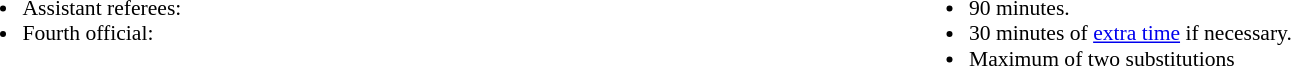<table style="width:100%; font-size:90%">
<tr>
<td style="width:50%; vertical-align:top"><br><ul><li>Assistant referees:</li><li>Fourth official:</li></ul></td>
<td style="width:50%; vertical-align:top"><br><ul><li>90 minutes.</li><li>30 minutes of <a href='#'>extra time</a> if necessary.</li><li>Maximum of two substitutions</li></ul></td>
</tr>
</table>
